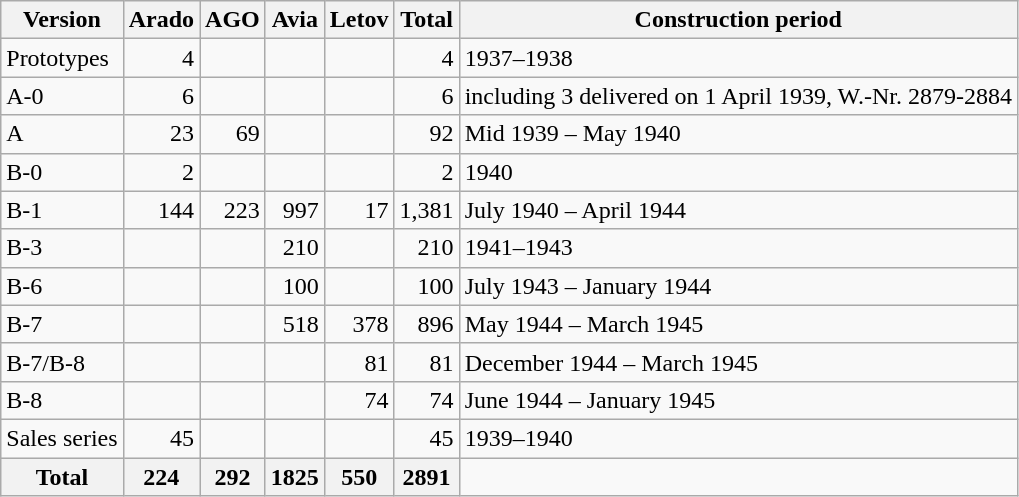<table class="wikitable">
<tr>
<th>Version</th>
<th>Arado</th>
<th>AGO</th>
<th>Avia</th>
<th>Letov</th>
<th>Total</th>
<th>Construction period</th>
</tr>
<tr>
<td>Prototypes</td>
<td align="right">4</td>
<td> </td>
<td> </td>
<td> </td>
<td align="right">4</td>
<td align="left">1937–1938</td>
</tr>
<tr>
<td>A-0</td>
<td align="right">6</td>
<td> </td>
<td> </td>
<td> </td>
<td align="right">6</td>
<td align="left">including 3 delivered on 1 April 1939, W.-Nr. 2879-2884</td>
</tr>
<tr>
<td>A</td>
<td align="right">23</td>
<td align="right">69</td>
<td> </td>
<td> </td>
<td align="right">92</td>
<td align="left">Mid 1939 – May 1940</td>
</tr>
<tr>
<td>B-0</td>
<td align="right">2</td>
<td> </td>
<td> </td>
<td> </td>
<td align="right">2</td>
<td align="left">1940</td>
</tr>
<tr>
<td>B-1</td>
<td align="right">144</td>
<td align="right">223</td>
<td align="right">997</td>
<td align="right">17</td>
<td align="right">1,381</td>
<td align="left">July 1940 – April 1944</td>
</tr>
<tr>
<td>B-3</td>
<td> </td>
<td> </td>
<td align="right">210</td>
<td> </td>
<td align="right">210</td>
<td align="left">1941–1943</td>
</tr>
<tr>
<td>B-6</td>
<td> </td>
<td> </td>
<td align="right">100</td>
<td> </td>
<td align="right">100</td>
<td align="left">July 1943 – January 1944</td>
</tr>
<tr>
<td>B-7</td>
<td> </td>
<td> </td>
<td align="right">518</td>
<td align="right">378</td>
<td align="right">896</td>
<td align="left">May 1944 – March 1945</td>
</tr>
<tr>
<td>B-7/B-8</td>
<td></td>
<td></td>
<td></td>
<td align="right">81</td>
<td align="right">81</td>
<td align="left">December 1944 – March 1945</td>
</tr>
<tr>
<td>B-8</td>
<td></td>
<td></td>
<td></td>
<td align="right">74</td>
<td align="right">74</td>
<td align="left">June 1944 – January 1945</td>
</tr>
<tr>
<td>Sales series</td>
<td align="right">45</td>
<td> </td>
<td> </td>
<td> </td>
<td align="right">45</td>
<td align="left">1939–1940</td>
</tr>
<tr>
<th>Total</th>
<th>224</th>
<th>292</th>
<th>1825</th>
<th>550</th>
<th>2891</th>
<td></td>
</tr>
</table>
